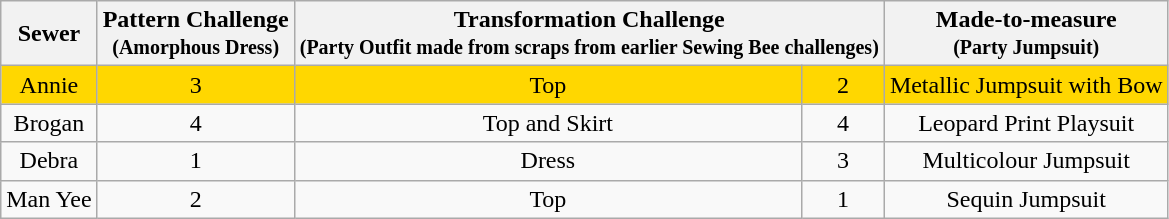<table class="wikitable" style="text-align:center;">
<tr>
<th>Sewer</th>
<th>Pattern Challenge<br><small>(Amorphous Dress)</small></th>
<th colspan="2">Transformation Challenge<br><small>(Party Outfit made from scraps from earlier Sewing Bee challenges)</small></th>
<th>Made-to-measure<br><small>(Party Jumpsuit)</small></th>
</tr>
<tr style="background:Gold">
<td>Annie</td>
<td>3</td>
<td>Top</td>
<td>2</td>
<td>Metallic Jumpsuit with Bow</td>
</tr>
<tr>
<td>Brogan</td>
<td>4</td>
<td>Top and Skirt</td>
<td>4</td>
<td>Leopard Print Playsuit</td>
</tr>
<tr>
<td>Debra</td>
<td>1</td>
<td>Dress</td>
<td>3</td>
<td>Multicolour Jumpsuit</td>
</tr>
<tr>
<td>Man Yee</td>
<td>2</td>
<td>Top</td>
<td>1</td>
<td>Sequin Jumpsuit</td>
</tr>
</table>
